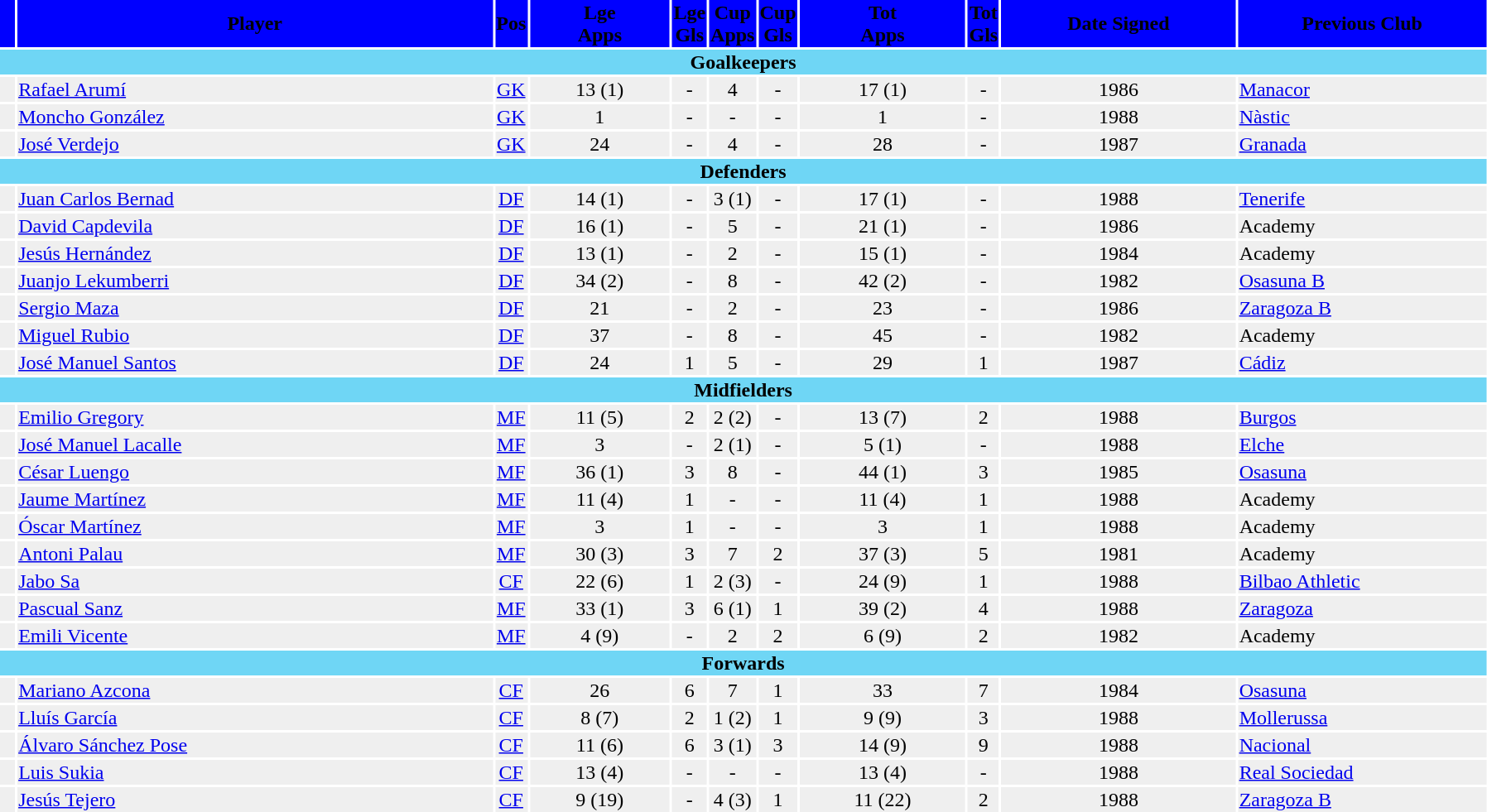<table width=95%>
<tr bgcolor=#0000FF>
<th width=1%></th>
<th !width=45%>Player</th>
<th width=1%>Pos</th>
<th !width=1%>Lge<br>Apps</th>
<th width=1%>Lge<br>Gls</th>
<th width=1%>Cup<br>Apps</th>
<th width=1%>Cup<br>Gls</th>
<th !width=1%>Tot<br>Apps</th>
<th width=1%>Tot<br>Gls</th>
<th width=16%>Date Signed</th>
<th width=17%>Previous Club</th>
</tr>
<tr>
<th colspan=14 bgcolor=#6fd6f5>Goalkeepers</th>
</tr>
<tr bgcolor=#EFEFEF>
<td align=center></td>
<td><a href='#'>Rafael Arumí</a></td>
<td align=center><a href='#'>GK</a></td>
<td align=center>13 (1)</td>
<td align=center>-</td>
<td align=center>4</td>
<td align=center>-</td>
<td align=center>17 (1)</td>
<td align=center>-</td>
<td align=center>1986</td>
<td><a href='#'>Manacor</a></td>
</tr>
<tr bgcolor=#EFEFEF>
<td align=center></td>
<td><a href='#'>Moncho González</a></td>
<td align=center><a href='#'>GK</a></td>
<td align=center>1</td>
<td align=center>-</td>
<td align=center>-</td>
<td align=center>-</td>
<td align=center>1</td>
<td align=center>-</td>
<td align=center>1988</td>
<td><a href='#'>Nàstic</a></td>
</tr>
<tr bgcolor=#EFEFEF>
<td align=center></td>
<td><a href='#'>José Verdejo</a></td>
<td align=center><a href='#'>GK</a></td>
<td align=center>24</td>
<td align=center>-</td>
<td align=center>4</td>
<td align=center>-</td>
<td align=center>28</td>
<td align=center>-</td>
<td align=center>1987</td>
<td><a href='#'>Granada</a></td>
</tr>
<tr>
<th colspan=14 bgcolor=#6fd6f5>Defenders</th>
</tr>
<tr bgcolor=#EFEFEF>
<td align=center></td>
<td><a href='#'>Juan Carlos Bernad</a></td>
<td align=center><a href='#'>DF</a></td>
<td align=center>14 (1)</td>
<td align=center>-</td>
<td align=center>3 (1)</td>
<td align=center>-</td>
<td align=center>17 (1)</td>
<td align=center>-</td>
<td align=center>1988</td>
<td><a href='#'>Tenerife</a></td>
</tr>
<tr bgcolor=#EFEFEF>
<td align=center></td>
<td><a href='#'>David Capdevila</a></td>
<td align=center><a href='#'>DF</a></td>
<td align=center>16 (1)</td>
<td align=center>-</td>
<td align=center>5</td>
<td align=center>-</td>
<td align=center>21 (1)</td>
<td align=center>-</td>
<td align=center>1986</td>
<td>Academy</td>
</tr>
<tr bgcolor=#EFEFEF>
<td align=center></td>
<td><a href='#'>Jesús Hernández</a></td>
<td align=center><a href='#'>DF</a></td>
<td align=center>13 (1)</td>
<td align=center>-</td>
<td align=center>2</td>
<td align=center>-</td>
<td align=center>15 (1)</td>
<td align=center>-</td>
<td align=center>1984</td>
<td>Academy</td>
</tr>
<tr bgcolor=#EFEFEF>
<td align=center></td>
<td><a href='#'>Juanjo Lekumberri</a></td>
<td align=center><a href='#'>DF</a></td>
<td align=center>34 (2)</td>
<td align=center>-</td>
<td align=center>8</td>
<td align=center>-</td>
<td align=center>42 (2)</td>
<td align=center>-</td>
<td align=center>1982</td>
<td><a href='#'>Osasuna B</a></td>
</tr>
<tr bgcolor=#EFEFEF>
<td align=center></td>
<td><a href='#'>Sergio Maza</a></td>
<td align=center><a href='#'>DF</a></td>
<td align=center>21</td>
<td align=center>-</td>
<td align=center>2</td>
<td align=center>-</td>
<td align=center>23</td>
<td align=center>-</td>
<td align=center>1986</td>
<td><a href='#'>Zaragoza B</a></td>
</tr>
<tr bgcolor=#EFEFEF>
<td align=center></td>
<td><a href='#'>Miguel Rubio</a></td>
<td align=center><a href='#'>DF</a></td>
<td align=center>37</td>
<td align=center>-</td>
<td align=center>8</td>
<td align=center>-</td>
<td align=center>45</td>
<td align=center>-</td>
<td align=center>1982</td>
<td>Academy</td>
</tr>
<tr bgcolor=#EFEFEF>
<td align=center></td>
<td><a href='#'>José Manuel Santos</a></td>
<td align=center><a href='#'>DF</a></td>
<td align=center>24</td>
<td align=center>1</td>
<td align=center>5</td>
<td align=center>-</td>
<td align=center>29</td>
<td align=center>1</td>
<td align=center>1987</td>
<td><a href='#'>Cádiz</a></td>
</tr>
<tr>
<th colspan=14 bgcolor=#6fd6f5>Midfielders</th>
</tr>
<tr bgcolor=#EFEFEF>
<td align=center></td>
<td><a href='#'>Emilio Gregory</a></td>
<td align=center><a href='#'>MF</a></td>
<td align=center>11 (5)</td>
<td align=center>2</td>
<td align=center>2 (2)</td>
<td align=center>-</td>
<td align=center>13 (7)</td>
<td align=center>2</td>
<td align=center>1988</td>
<td><a href='#'>Burgos</a></td>
</tr>
<tr bgcolor=#EFEFEF>
<td align=center></td>
<td><a href='#'>José Manuel Lacalle</a></td>
<td align=center><a href='#'>MF</a></td>
<td align=center>3</td>
<td align=center>-</td>
<td align=center>2 (1)</td>
<td align=center>-</td>
<td align=center>5 (1)</td>
<td align=center>-</td>
<td align=center>1988</td>
<td><a href='#'>Elche</a></td>
</tr>
<tr bgcolor=#EFEFEF>
<td align=center></td>
<td><a href='#'>César Luengo</a></td>
<td align=center><a href='#'>MF</a></td>
<td align=center>36 (1)</td>
<td align=center>3</td>
<td align=center>8</td>
<td align=center>-</td>
<td align=center>44 (1)</td>
<td align=center>3</td>
<td align=center>1985</td>
<td><a href='#'>Osasuna</a></td>
</tr>
<tr bgcolor=#EFEFEF>
<td align=center></td>
<td><a href='#'>Jaume Martínez</a></td>
<td align=center><a href='#'>MF</a></td>
<td align=center>11 (4)</td>
<td align=center>1</td>
<td align=center>-</td>
<td align=center>-</td>
<td align=center>11 (4)</td>
<td align=center>1</td>
<td align=center>1988</td>
<td>Academy</td>
</tr>
<tr bgcolor=#EFEFEF>
<td align=center></td>
<td><a href='#'>Óscar Martínez</a></td>
<td align=center><a href='#'>MF</a></td>
<td align=center>3</td>
<td align=center>1</td>
<td align=center>-</td>
<td align=center>-</td>
<td align=center>3</td>
<td align=center>1</td>
<td align=center>1988</td>
<td>Academy</td>
</tr>
<tr bgcolor=#EFEFEF>
<td align=center></td>
<td><a href='#'>Antoni Palau</a></td>
<td align=center><a href='#'>MF</a></td>
<td align=center>30 (3)</td>
<td align=center>3</td>
<td align=center>7</td>
<td align=center>2</td>
<td align=center>37 (3)</td>
<td align=center>5</td>
<td align=center>1981</td>
<td>Academy</td>
</tr>
<tr bgcolor=#EFEFEF>
<td align=center></td>
<td><a href='#'>Jabo Sa</a></td>
<td align=center><a href='#'>CF</a></td>
<td align=center>22 (6)</td>
<td align=center>1</td>
<td align=center>2 (3)</td>
<td align=center>-</td>
<td align=center>24 (9)</td>
<td align=center>1</td>
<td align=center>1988</td>
<td><a href='#'>Bilbao Athletic</a></td>
</tr>
<tr bgcolor=#EFEFEF>
<td align=center></td>
<td><a href='#'>Pascual Sanz</a></td>
<td align=center><a href='#'>MF</a></td>
<td align=center>33 (1)</td>
<td align=center>3</td>
<td align=center>6 (1)</td>
<td align=center>1</td>
<td align=center>39 (2)</td>
<td align=center>4</td>
<td align=center>1988</td>
<td><a href='#'>Zaragoza</a></td>
</tr>
<tr bgcolor=#EFEFEF>
<td align=center></td>
<td><a href='#'>Emili Vicente</a></td>
<td align=center><a href='#'>MF</a></td>
<td align=center>4 (9)</td>
<td align=center>-</td>
<td align=center>2</td>
<td align=center>2</td>
<td align=center>6 (9)</td>
<td align=center>2</td>
<td align=center>1982</td>
<td>Academy</td>
</tr>
<tr>
<th colspan=14 bgcolor=#6fd6f5>Forwards</th>
</tr>
<tr bgcolor=#EFEFEF>
<td align=center></td>
<td><a href='#'>Mariano Azcona</a></td>
<td align=center><a href='#'>CF</a></td>
<td align=center>26</td>
<td align=center>6</td>
<td align=center>7</td>
<td align=center>1</td>
<td align=center>33</td>
<td align=center>7</td>
<td align=center>1984</td>
<td><a href='#'>Osasuna</a></td>
</tr>
<tr bgcolor=#EFEFEF>
<td align=center></td>
<td><a href='#'>Lluís García</a></td>
<td align=center><a href='#'>CF</a></td>
<td align=center>8 (7)</td>
<td align=center>2</td>
<td align=center>1 (2)</td>
<td align=center>1</td>
<td align=center>9 (9)</td>
<td align=center>3</td>
<td align=center>1988</td>
<td><a href='#'>Mollerussa</a></td>
</tr>
<tr bgcolor=#EFEFEF>
<td align=center></td>
<td><a href='#'>Álvaro Sánchez Pose</a></td>
<td align=center><a href='#'>CF</a></td>
<td align=center>11 (6)</td>
<td align=center>6</td>
<td align=center>3 (1)</td>
<td align=center>3</td>
<td align=center>14 (9)</td>
<td align=center>9</td>
<td align=center>1988</td>
<td><a href='#'>Nacional</a></td>
</tr>
<tr bgcolor=#EFEFEF>
<td align=center></td>
<td><a href='#'>Luis Sukia</a></td>
<td align=center><a href='#'>CF</a></td>
<td align=center>13 (4)</td>
<td align=center>-</td>
<td align=center>-</td>
<td align=center>-</td>
<td align=center>13 (4)</td>
<td align=center>-</td>
<td align=center>1988</td>
<td><a href='#'>Real Sociedad</a></td>
</tr>
<tr bgcolor=#EFEFEF>
<td align=center></td>
<td><a href='#'>Jesús Tejero</a></td>
<td align=center><a href='#'>CF</a></td>
<td align=center>9 (19)</td>
<td align=center>-</td>
<td align=center>4 (3)</td>
<td align=center>1</td>
<td align=center>11 (22)</td>
<td align=center>2</td>
<td align=center>1988</td>
<td><a href='#'>Zaragoza B</a></td>
</tr>
</table>
